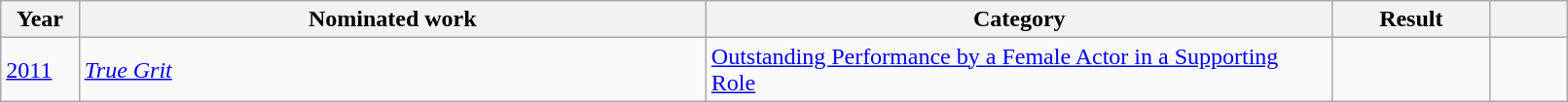<table class="wikitable" style="width:85%;">
<tr>
<th width=5%>Year</th>
<th style="width:40%;">Nominated work</th>
<th style="width:40%;">Category</th>
<th style="width:10%;">Result</th>
<th width=5%></th>
</tr>
<tr>
<td><a href='#'>2011</a></td>
<td><em><a href='#'>True Grit</a></em></td>
<td><a href='#'>Outstanding Performance by a Female Actor in a Supporting Role</a></td>
<td></td>
<td align="center"></td>
</tr>
</table>
